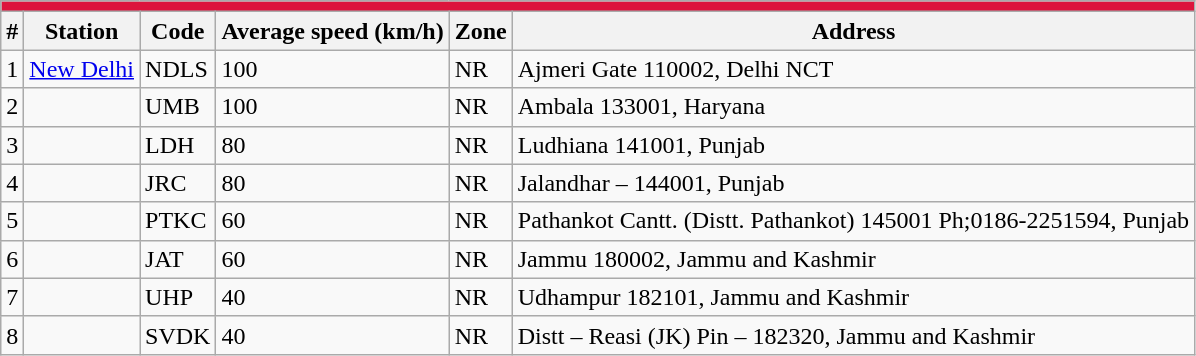<table class="wikitable">
<tr>
<th style="background:#DC143C;" colspan="6"><big></big></th>
</tr>
<tr>
<th><strong>#</strong></th>
<th><strong>Station</strong></th>
<th><strong>Code</strong></th>
<th><strong>Average speed (km/h)</strong></th>
<th><strong>Zone</strong></th>
<th><strong>Address</strong></th>
</tr>
<tr>
<td>1</td>
<td><a href='#'>New Delhi</a></td>
<td>NDLS</td>
<td>100</td>
<td>NR</td>
<td>Ajmeri Gate 110002, Delhi NCT</td>
</tr>
<tr>
<td>2</td>
<td></td>
<td>UMB</td>
<td>100</td>
<td>NR</td>
<td>Ambala 133001, Haryana</td>
</tr>
<tr>
<td>3</td>
<td></td>
<td>LDH</td>
<td>80</td>
<td>NR</td>
<td>Ludhiana 141001, Punjab</td>
</tr>
<tr>
<td>4</td>
<td></td>
<td>JRC</td>
<td>80</td>
<td>NR</td>
<td>Jalandhar – 144001, Punjab</td>
</tr>
<tr>
<td>5</td>
<td></td>
<td>PTKC</td>
<td>60</td>
<td>NR</td>
<td>Pathankot Cantt. (Distt. Pathankot) 145001 Ph;0186-2251594, Punjab</td>
</tr>
<tr>
<td>6</td>
<td></td>
<td>JAT</td>
<td>60</td>
<td>NR</td>
<td>Jammu 180002, Jammu and Kashmir</td>
</tr>
<tr>
<td>7</td>
<td></td>
<td>UHP</td>
<td>40</td>
<td>NR</td>
<td>Udhampur 182101, Jammu and Kashmir</td>
</tr>
<tr>
<td>8</td>
<td></td>
<td>SVDK</td>
<td>40</td>
<td>NR</td>
<td>Distt – Reasi (JK) Pin – 182320, Jammu and Kashmir</td>
</tr>
</table>
